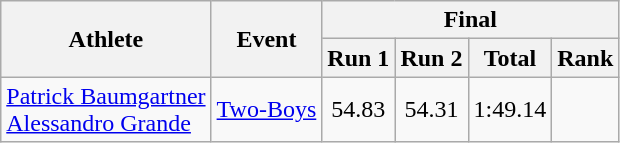<table class="wikitable">
<tr>
<th rowspan="2">Athlete</th>
<th rowspan="2">Event</th>
<th colspan="4">Final</th>
</tr>
<tr>
<th>Run 1</th>
<th>Run 2</th>
<th>Total</th>
<th>Rank</th>
</tr>
<tr>
<td><a href='#'>Patrick Baumgartner</a><br><a href='#'>Alessandro Grande</a></td>
<td><a href='#'>Two-Boys</a></td>
<td align="center">54.83</td>
<td align="center">54.31</td>
<td align="center">1:49.14</td>
<td align="center"></td>
</tr>
</table>
